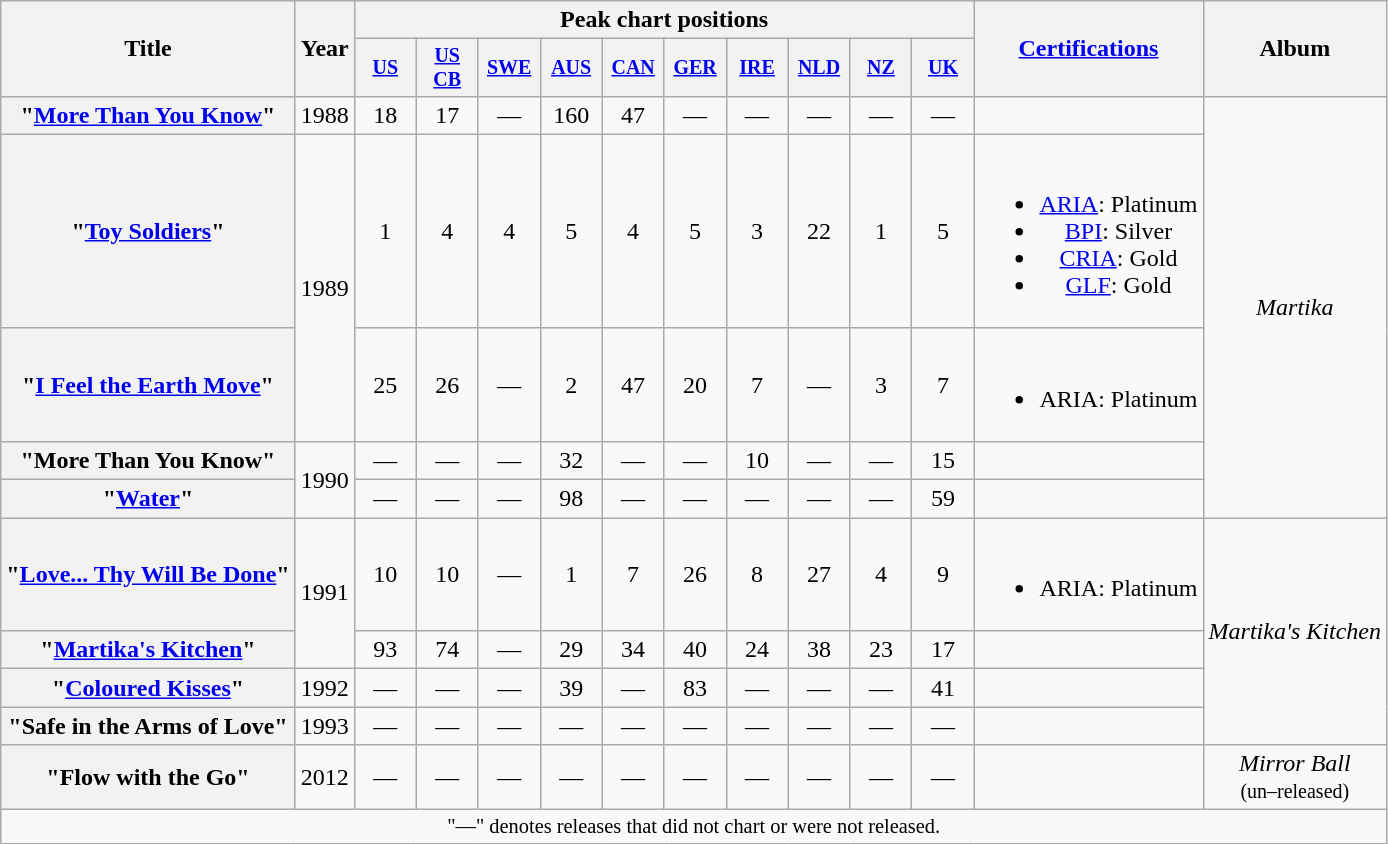<table class="wikitable plainrowheaders" style="text-align:center;">
<tr>
<th rowspan="2">Title</th>
<th rowspan="2">Year</th>
<th colspan="10">Peak chart positions</th>
<th rowspan="2"><a href='#'>Certifications</a></th>
<th rowspan="2">Album</th>
</tr>
<tr style="font-size:smaller;">
<th width="35"><a href='#'>US</a><br></th>
<th width="35"><a href='#'>US CB</a><br></th>
<th width="35"><a href='#'>SWE</a><br></th>
<th width="35"><a href='#'>AUS</a><br></th>
<th width="35"><a href='#'>CAN</a><br></th>
<th width="35"><a href='#'>GER</a><br></th>
<th width="35"><a href='#'>IRE</a><br></th>
<th width="35"><a href='#'>NLD</a><br></th>
<th width="35"><a href='#'>NZ</a><br></th>
<th width="35"><a href='#'>UK</a><br></th>
</tr>
<tr>
<th scope="row">"<a href='#'>More Than You Know</a>"</th>
<td>1988</td>
<td>18</td>
<td>17</td>
<td>—</td>
<td>160</td>
<td>47</td>
<td>—</td>
<td>—</td>
<td>—</td>
<td>—</td>
<td>—</td>
<td></td>
<td align="centre" rowspan="5"><em>Martika</em></td>
</tr>
<tr>
<th scope="row">"<a href='#'>Toy Soldiers</a>"</th>
<td rowspan="2">1989</td>
<td>1</td>
<td>4</td>
<td>4</td>
<td>5</td>
<td>4</td>
<td>5</td>
<td>3</td>
<td>22</td>
<td>1</td>
<td>5</td>
<td><br><ul><li><a href='#'>ARIA</a>: Platinum</li><li><a href='#'>BPI</a>: Silver</li><li><a href='#'>CRIA</a>: Gold</li><li><a href='#'>GLF</a>: Gold</li></ul></td>
</tr>
<tr>
<th scope="row">"<a href='#'>I Feel the Earth Move</a>"</th>
<td>25</td>
<td>26</td>
<td>—</td>
<td>2</td>
<td>47</td>
<td>20</td>
<td>7</td>
<td>—</td>
<td>3</td>
<td>7</td>
<td><br><ul><li>ARIA: Platinum</li></ul></td>
</tr>
<tr>
<th scope="row">"More Than You Know" </th>
<td rowspan="2">1990</td>
<td>—</td>
<td>—</td>
<td>—</td>
<td>32</td>
<td>—</td>
<td>—</td>
<td>10</td>
<td>—</td>
<td>—</td>
<td>15</td>
<td></td>
</tr>
<tr>
<th scope="row">"<a href='#'>Water</a>"</th>
<td>—</td>
<td>—</td>
<td>—</td>
<td>98</td>
<td>—</td>
<td>—</td>
<td>—</td>
<td>—</td>
<td>—</td>
<td>59</td>
<td></td>
</tr>
<tr>
<th scope="row">"<a href='#'>Love... Thy Will Be Done</a>"</th>
<td rowspan="2">1991</td>
<td>10</td>
<td>10</td>
<td>—</td>
<td>1</td>
<td>7</td>
<td>26</td>
<td>8</td>
<td>27</td>
<td>4</td>
<td>9</td>
<td><br><ul><li>ARIA: Platinum</li></ul></td>
<td align="left" rowspan="4"><em>Martika's Kitchen</em></td>
</tr>
<tr>
<th scope="row">"<a href='#'>Martika's Kitchen</a>"</th>
<td>93</td>
<td>74</td>
<td>—</td>
<td>29</td>
<td>34</td>
<td>40</td>
<td>24</td>
<td>38</td>
<td>23</td>
<td>17</td>
<td></td>
</tr>
<tr>
<th scope="row">"<a href='#'>Coloured Kisses</a>"</th>
<td>1992</td>
<td>—</td>
<td>—</td>
<td>—</td>
<td>39</td>
<td>—</td>
<td>83</td>
<td>—</td>
<td>—</td>
<td>—</td>
<td>41</td>
<td></td>
</tr>
<tr>
<th scope="row">"Safe in the Arms of Love"</th>
<td rowspan="1">1993</td>
<td>—</td>
<td>—</td>
<td>—</td>
<td>—</td>
<td>—</td>
<td>—</td>
<td>—</td>
<td>—</td>
<td>—</td>
<td>—</td>
<td></td>
</tr>
<tr>
<th scope="row">"Flow with the Go"</th>
<td>2012</td>
<td>—</td>
<td>—</td>
<td>—</td>
<td>—</td>
<td>—</td>
<td>—</td>
<td>—</td>
<td>—</td>
<td>—</td>
<td>—</td>
<td></td>
<td><em>Mirror Ball</em> <br><small>(un–released)</small></td>
</tr>
<tr>
<td colspan="14" style="font-size:85%">"—" denotes releases that did not chart or were not released.</td>
</tr>
</table>
